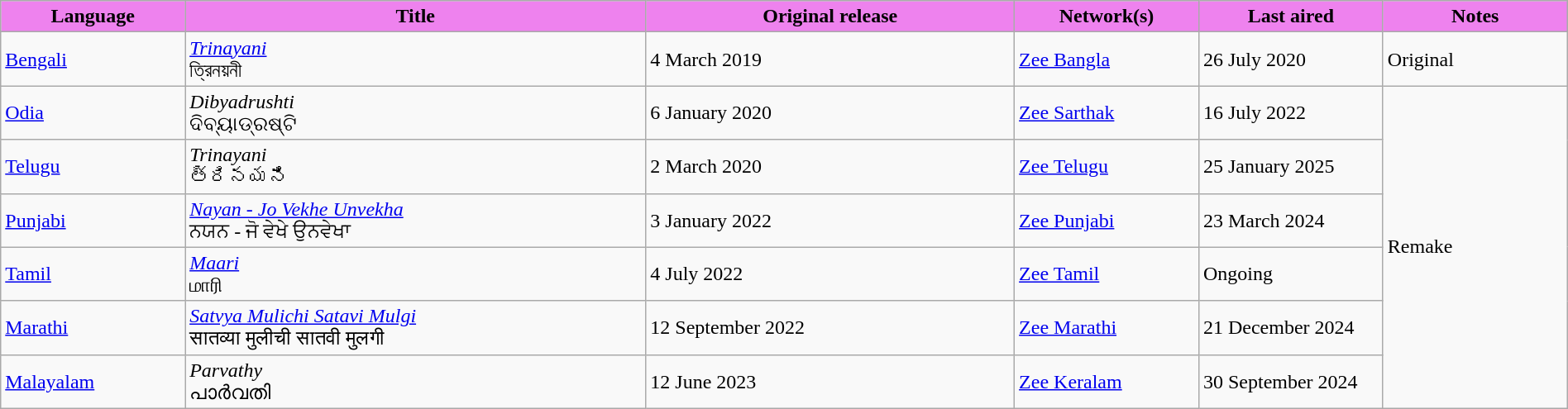<table class="wikitable" style="width: 100%; margin-right: 0;">
<tr>
<th style="background:Violet; width:10%;">Language</th>
<th style="background:Violet; width:25%;">Title</th>
<th style="background:Violet; width:20%;">Original release</th>
<th style="background:Violet; width:10%;">Network(s)</th>
<th style="background:Violet; width:10%;">Last aired</th>
<th style="background:Violet; width:10%;">Notes</th>
</tr>
<tr>
<td><a href='#'>Bengali</a></td>
<td><em><a href='#'>Trinayani</a></em> <br> ত্রিনয়নী</td>
<td>4 March 2019</td>
<td><a href='#'>Zee Bangla</a></td>
<td>26 July 2020</td>
<td>Original</td>
</tr>
<tr>
<td><a href='#'>Odia</a></td>
<td><em>Dibyadrushti</em> <br> ଦିବ୍ୟାଡ୍ରଷ୍ଟି</td>
<td>6 January 2020</td>
<td><a href='#'>Zee Sarthak</a></td>
<td>16 July 2022</td>
<td rowspan="6">Remake</td>
</tr>
<tr>
<td><a href='#'>Telugu</a></td>
<td><em>Trinayani</em> <br> త్రినయని</td>
<td>2 March 2020</td>
<td><a href='#'>Zee Telugu</a></td>
<td>25 January 2025</td>
</tr>
<tr>
<td><a href='#'>Punjabi</a></td>
<td><em><a href='#'>Nayan - Jo Vekhe Unvekha</a></em> <br> ਨਯਨ - ਜੋ ਵੇਖੇ ਉਨਵੇਖਾ</td>
<td>3 January 2022</td>
<td><a href='#'>Zee Punjabi</a></td>
<td>23 March 2024</td>
</tr>
<tr>
<td><a href='#'>Tamil</a></td>
<td><em><a href='#'>Maari</a></em> <br> மாரி</td>
<td>4 July 2022</td>
<td><a href='#'>Zee Tamil</a></td>
<td>Ongoing</td>
</tr>
<tr>
<td><a href='#'>Marathi</a></td>
<td><em><a href='#'>Satvya Mulichi Satavi Mulgi</a></em> <br> सातव्या मुलीची सातवी मुलगी</td>
<td>12 September 2022</td>
<td><a href='#'>Zee Marathi</a></td>
<td>21 December 2024</td>
</tr>
<tr>
<td><a href='#'>Malayalam</a></td>
<td><em>Parvathy</em> <br> പാർവതി</td>
<td>12 June 2023</td>
<td><a href='#'>Zee Keralam</a></td>
<td>30 September 2024</td>
</tr>
</table>
